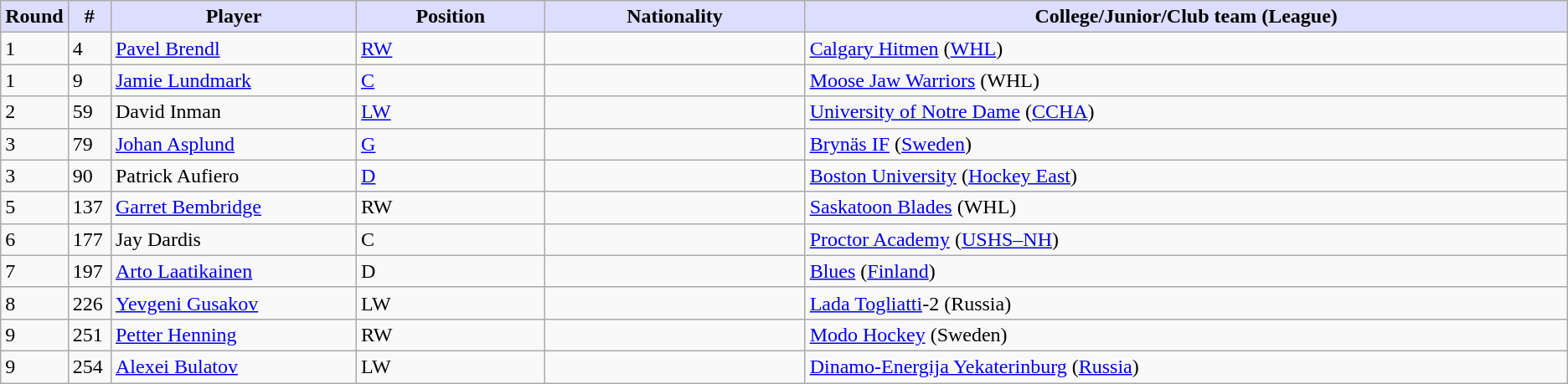<table class="wikitable">
<tr>
<th style="background:#ddf; width:2.00%;">Round</th>
<th style="background:#ddf; width:2.75%;">#</th>
<th style="background:#ddf; width:16.0%;">Player</th>
<th style="background:#ddf; width:12.25%;">Position</th>
<th style="background:#ddf; width:17.0%;">Nationality</th>
<th style="background:#ddf; width:100.0%;">College/Junior/Club team (League)</th>
</tr>
<tr>
<td>1</td>
<td>4</td>
<td><a href='#'>Pavel Brendl</a></td>
<td><a href='#'>RW</a></td>
<td></td>
<td><a href='#'>Calgary Hitmen</a> (<a href='#'>WHL</a>)</td>
</tr>
<tr>
<td>1</td>
<td>9</td>
<td><a href='#'>Jamie Lundmark</a></td>
<td><a href='#'>C</a></td>
<td></td>
<td><a href='#'>Moose Jaw Warriors</a> (WHL)</td>
</tr>
<tr>
<td>2</td>
<td>59</td>
<td>David Inman</td>
<td><a href='#'>LW</a></td>
<td></td>
<td><a href='#'>University of Notre Dame</a> (<a href='#'>CCHA</a>)</td>
</tr>
<tr>
<td>3</td>
<td>79</td>
<td><a href='#'>Johan Asplund</a></td>
<td><a href='#'>G</a></td>
<td></td>
<td><a href='#'>Brynäs IF</a> (<a href='#'>Sweden</a>)</td>
</tr>
<tr>
<td>3</td>
<td>90</td>
<td>Patrick Aufiero</td>
<td><a href='#'>D</a></td>
<td></td>
<td><a href='#'>Boston University</a> (<a href='#'>Hockey East</a>)</td>
</tr>
<tr>
<td>5</td>
<td>137</td>
<td><a href='#'>Garret Bembridge</a></td>
<td>RW</td>
<td></td>
<td><a href='#'>Saskatoon Blades</a> (WHL)</td>
</tr>
<tr>
<td>6</td>
<td>177</td>
<td>Jay Dardis</td>
<td>C</td>
<td></td>
<td><a href='#'>Proctor Academy</a> (<a href='#'>USHS–NH</a>)</td>
</tr>
<tr>
<td>7</td>
<td>197</td>
<td><a href='#'>Arto Laatikainen</a></td>
<td>D</td>
<td></td>
<td><a href='#'>Blues</a> (<a href='#'>Finland</a>)</td>
</tr>
<tr>
<td>8</td>
<td>226</td>
<td><a href='#'>Yevgeni Gusakov</a></td>
<td>LW</td>
<td></td>
<td><a href='#'>Lada Togliatti</a>-2 (Russia)</td>
</tr>
<tr>
<td>9</td>
<td>251</td>
<td><a href='#'>Petter Henning</a></td>
<td>RW</td>
<td></td>
<td><a href='#'>Modo Hockey</a> (Sweden)</td>
</tr>
<tr>
<td>9</td>
<td>254</td>
<td><a href='#'>Alexei Bulatov</a></td>
<td>LW</td>
<td></td>
<td><a href='#'>Dinamo-Energija Yekaterinburg</a> (<a href='#'>Russia</a>)</td>
</tr>
</table>
